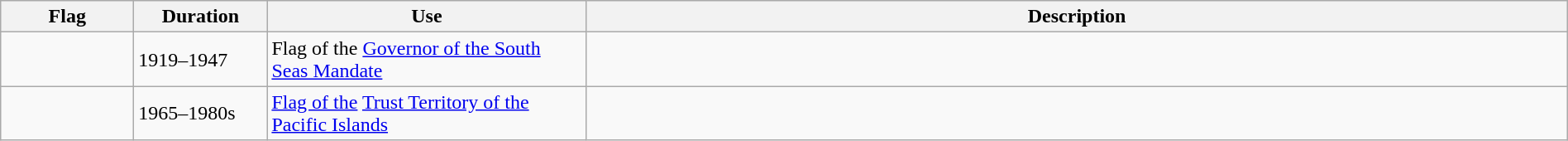<table class="wikitable" width="100%">
<tr>
<th style="width:100px;">Flag</th>
<th style="width:100px;">Duration</th>
<th style="width:250px;">Use</th>
<th style="min-width:250px">Description</th>
</tr>
<tr>
<td></td>
<td>1919–1947</td>
<td>Flag of the <a href='#'>Governor of the South Seas Mandate</a></td>
<td></td>
</tr>
<tr>
<td></td>
<td>1965–1980s</td>
<td><a href='#'>Flag of the</a> <a href='#'>Trust Territory of the Pacific Islands</a></td>
<td></td>
</tr>
</table>
